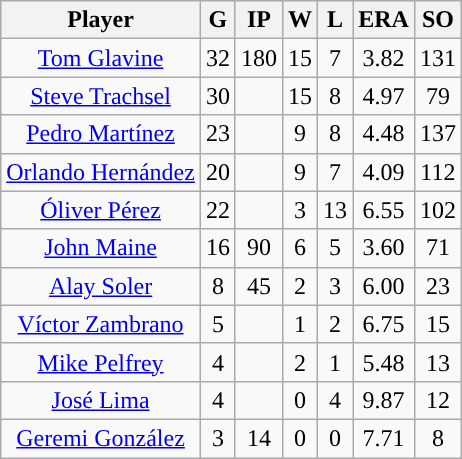<table class="wikitable sortable">
<tr>
<th>Player</th>
<th>G</th>
<th>IP</th>
<th>W</th>
<th>L</th>
<th>ERA</th>
<th>SO</th>
</tr>
<tr align="center">
<td><a href='#'>Tom Glavine</a></td>
<td>32</td>
<td>180</td>
<td>15</td>
<td>7</td>
<td>3.82</td>
<td>131</td>
</tr>
<tr align="center">
<td><a href='#'>Steve Trachsel</a></td>
<td>30</td>
<td></td>
<td>15</td>
<td>8</td>
<td>4.97</td>
<td>79</td>
</tr>
<tr align="center">
<td><a href='#'>Pedro Martínez</a></td>
<td>23</td>
<td></td>
<td>9</td>
<td>8</td>
<td>4.48</td>
<td>137</td>
</tr>
<tr align="center">
<td><a href='#'>Orlando Hernández</a></td>
<td>20</td>
<td></td>
<td>9</td>
<td>7</td>
<td>4.09</td>
<td>112</td>
</tr>
<tr align="center">
<td><a href='#'>Óliver Pérez</a></td>
<td>22</td>
<td></td>
<td>3</td>
<td>13</td>
<td>6.55</td>
<td>102</td>
</tr>
<tr align=center>
<td><a href='#'>John Maine</a></td>
<td>16</td>
<td>90</td>
<td>6</td>
<td>5</td>
<td>3.60</td>
<td>71</td>
</tr>
<tr align="center">
<td><a href='#'>Alay Soler</a></td>
<td>8</td>
<td>45</td>
<td>2</td>
<td>3</td>
<td>6.00</td>
<td>23</td>
</tr>
<tr align="center">
<td><a href='#'>Víctor Zambrano</a></td>
<td>5</td>
<td></td>
<td>1</td>
<td>2</td>
<td>6.75</td>
<td>15</td>
</tr>
<tr align="center">
<td><a href='#'>Mike Pelfrey</a></td>
<td>4</td>
<td></td>
<td>2</td>
<td>1</td>
<td>5.48</td>
<td>13</td>
</tr>
<tr align="center">
<td><a href='#'>José Lima</a></td>
<td>4</td>
<td></td>
<td>0</td>
<td>4</td>
<td>9.87</td>
<td>12</td>
</tr>
<tr align="center">
<td><a href='#'>Geremi González</a></td>
<td>3</td>
<td>14</td>
<td>0</td>
<td>0</td>
<td>7.71</td>
<td>8</td>
</tr>
</table>
